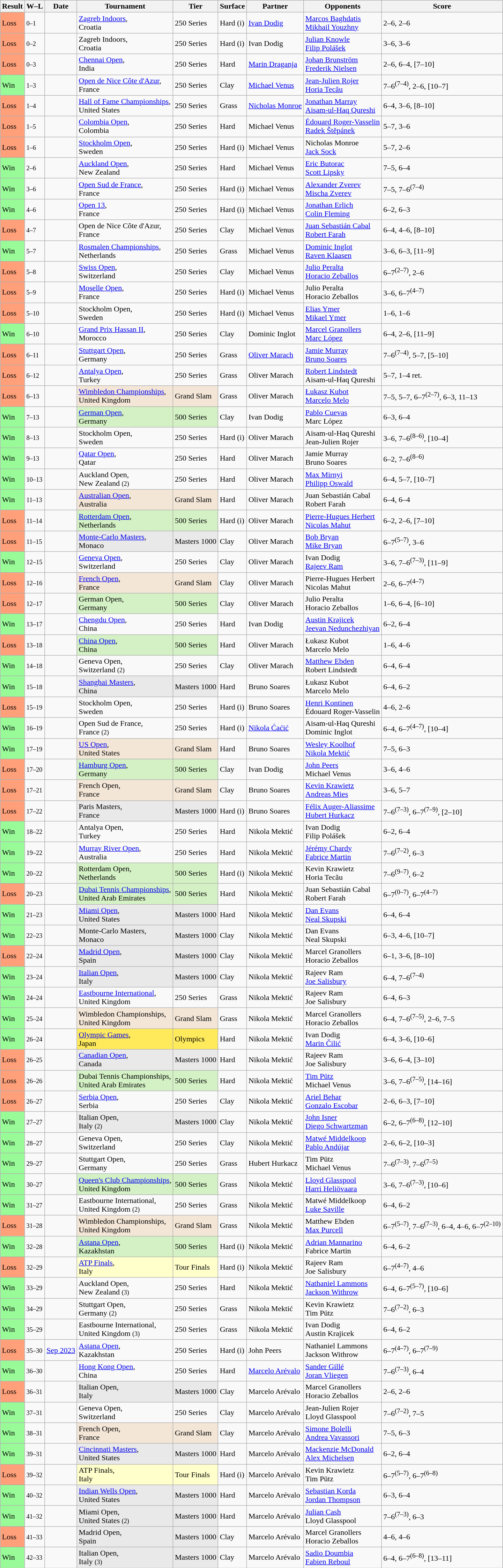<table class="sortable wikitable">
<tr>
<th>Result</th>
<th class="unsortable">W–L</th>
<th>Date</th>
<th>Tournament</th>
<th>Tier</th>
<th>Surface</th>
<th>Partner</th>
<th>Opponents</th>
<th class="unsortable">Score</th>
</tr>
<tr>
<td bgcolor=FFA07A>Loss</td>
<td><small>0–1</small></td>
<td><a href='#'></a></td>
<td><a href='#'>Zagreb Indoors</a>,<br> Croatia</td>
<td>250 Series</td>
<td>Hard (i)</td>
<td> <a href='#'>Ivan Dodig</a></td>
<td> <a href='#'>Marcos Baghdatis</a><br> <a href='#'>Mikhail Youzhny</a></td>
<td>2–6, 2–6</td>
</tr>
<tr>
<td bgcolor=FFA07A>Loss</td>
<td><small>0–2</small></td>
<td><a href='#'></a></td>
<td>Zagreb Indoors,<br> Croatia</td>
<td>250 Series</td>
<td>Hard (i)</td>
<td> Ivan Dodig</td>
<td> <a href='#'>Julian Knowle</a><br> <a href='#'>Filip Polášek</a></td>
<td>3–6, 3–6</td>
</tr>
<tr>
<td bgcolor=FFA07A>Loss</td>
<td><small>0–3</small></td>
<td><a href='#'></a></td>
<td><a href='#'>Chennai Open</a>,<br> India</td>
<td>250 Series</td>
<td>Hard</td>
<td> <a href='#'>Marin Draganja</a></td>
<td> <a href='#'>Johan Brunström</a><br> <a href='#'>Frederik Nielsen</a></td>
<td>2–6, 6–4, [7–10]</td>
</tr>
<tr>
<td bgcolor=98FB98>Win</td>
<td><small>1–3</small></td>
<td><a href='#'></a></td>
<td><a href='#'>Open de Nice Côte d'Azur</a>,<br> France</td>
<td>250 Series</td>
<td>Clay</td>
<td> <a href='#'>Michael Venus</a></td>
<td> <a href='#'>Jean-Julien Rojer</a><br> <a href='#'>Horia Tecău</a></td>
<td>7–6<sup>(7–4)</sup>, 2–6, [10–7]</td>
</tr>
<tr>
<td bgcolor=FFA07A>Loss</td>
<td><small>1–4</small></td>
<td><a href='#'></a></td>
<td><a href='#'>Hall of Fame Championships</a>,<br> United States</td>
<td>250 Series</td>
<td>Grass</td>
<td> <a href='#'>Nicholas Monroe</a></td>
<td> <a href='#'>Jonathan Marray</a><br> <a href='#'>Aisam-ul-Haq Qureshi</a></td>
<td>6–4, 3–6, [8–10]</td>
</tr>
<tr>
<td bgcolor=FFA07A>Loss</td>
<td><small>1–5</small></td>
<td><a href='#'></a></td>
<td><a href='#'>Colombia Open</a>,<br> Colombia</td>
<td>250 Series</td>
<td>Hard</td>
<td> Michael Venus</td>
<td> <a href='#'>Édouard Roger-Vasselin</a><br> <a href='#'>Radek Štěpánek</a></td>
<td>5–7, 3–6</td>
</tr>
<tr>
<td bgcolor=FFA07A>Loss</td>
<td><small>1–6</small></td>
<td><a href='#'></a></td>
<td><a href='#'>Stockholm Open</a>,<br> Sweden</td>
<td>250 Series</td>
<td>Hard (i)</td>
<td> Michael Venus</td>
<td> Nicholas Monroe<br> <a href='#'>Jack Sock</a></td>
<td>5–7, 2–6</td>
</tr>
<tr>
<td bgcolor=98FB98>Win</td>
<td><small>2–6</small></td>
<td><a href='#'></a></td>
<td><a href='#'>Auckland Open</a>,<br> New Zealand</td>
<td>250 Series</td>
<td>Hard</td>
<td> Michael Venus</td>
<td> <a href='#'>Eric Butorac</a><br> <a href='#'>Scott Lipsky</a></td>
<td>7–5, 6–4</td>
</tr>
<tr>
<td bgcolor=98FB98>Win</td>
<td><small>3–6</small></td>
<td><a href='#'></a></td>
<td><a href='#'>Open Sud de France</a>,<br> France</td>
<td>250 Series</td>
<td>Hard (i)</td>
<td> Michael Venus</td>
<td> <a href='#'>Alexander Zverev</a><br> <a href='#'>Mischa Zverev</a></td>
<td>7–5, 7–6<sup>(7–4)</sup></td>
</tr>
<tr>
<td bgcolor=98FB98>Win</td>
<td><small>4–6</small></td>
<td><a href='#'></a></td>
<td><a href='#'>Open 13</a>,<br> France</td>
<td>250 Series</td>
<td>Hard (i)</td>
<td> Michael Venus</td>
<td> <a href='#'>Jonathan Erlich</a><br> <a href='#'>Colin Fleming</a></td>
<td>6–2, 6–3</td>
</tr>
<tr>
<td bgcolor=FFA07A>Loss</td>
<td><small>4–7</small></td>
<td><a href='#'></a></td>
<td>Open de Nice Côte d'Azur,<br> France</td>
<td>250 Series</td>
<td>Clay</td>
<td> Michael Venus</td>
<td> <a href='#'>Juan Sebastián Cabal</a><br> <a href='#'>Robert Farah</a></td>
<td>6–4, 4–6, [8–10]</td>
</tr>
<tr>
<td bgcolor=98FB98>Win</td>
<td><small>5–7</small></td>
<td><a href='#'></a></td>
<td><a href='#'>Rosmalen Championships</a>,<br> Netherlands</td>
<td>250 Series</td>
<td>Grass</td>
<td> Michael Venus</td>
<td> <a href='#'>Dominic Inglot</a><br> <a href='#'>Raven Klaasen</a></td>
<td>3–6, 6–3, [11–9]</td>
</tr>
<tr>
<td bgcolor=FFA07A>Loss</td>
<td><small>5–8</small></td>
<td><a href='#'></a></td>
<td><a href='#'>Swiss Open</a>,<br> Switzerland</td>
<td>250 Series</td>
<td>Clay</td>
<td> Michael Venus</td>
<td> <a href='#'>Julio Peralta</a><br> <a href='#'>Horacio Zeballos</a></td>
<td>6–7<sup>(2–7)</sup>, 2–6</td>
</tr>
<tr>
<td bgcolor=FFA07A>Loss</td>
<td><small>5–9</small></td>
<td><a href='#'></a></td>
<td><a href='#'>Moselle Open</a>,<br> France</td>
<td>250 Series</td>
<td>Hard (i)</td>
<td> Michael Venus</td>
<td> Julio Peralta<br> Horacio Zeballos</td>
<td>3–6, 6–7<sup>(4–7)</sup></td>
</tr>
<tr>
<td bgcolor=FFA07A>Loss</td>
<td><small>5–10</small></td>
<td><a href='#'></a></td>
<td>Stockholm Open,<br> Sweden</td>
<td>250 Series</td>
<td>Hard (i)</td>
<td> Michael Venus</td>
<td> <a href='#'>Elias Ymer</a><br> <a href='#'>Mikael Ymer</a></td>
<td>1–6, 1–6</td>
</tr>
<tr>
<td bgcolor=98FB98>Win</td>
<td><small>6–10</small></td>
<td><a href='#'></a></td>
<td><a href='#'>Grand Prix Hassan II</a>,<br> Morocco</td>
<td>250 Series</td>
<td>Clay</td>
<td> Dominic Inglot</td>
<td> <a href='#'>Marcel Granollers</a> <br>  <a href='#'>Marc López</a></td>
<td>6–4, 2–6, [11–9]</td>
</tr>
<tr>
<td bgcolor=FFA07A>Loss</td>
<td><small>6–11</small></td>
<td><a href='#'></a></td>
<td><a href='#'>Stuttgart Open</a>,<br> Germany</td>
<td>250 Series</td>
<td>Grass</td>
<td> <a href='#'>Oliver Marach</a></td>
<td> <a href='#'>Jamie Murray</a><br> <a href='#'>Bruno Soares</a></td>
<td>7–6<sup>(7–4)</sup>, 5–7, [5–10]</td>
</tr>
<tr>
<td bgcolor=FFA07A>Loss</td>
<td><small>6–12</small></td>
<td><a href='#'></a></td>
<td><a href='#'>Antalya Open</a>,<br> Turkey</td>
<td>250 Series</td>
<td>Grass</td>
<td> Oliver Marach</td>
<td> <a href='#'>Robert Lindstedt</a><br> Aisam-ul-Haq Qureshi</td>
<td>5–7, 1–4 ret.</td>
</tr>
<tr>
<td bgcolor=FFA07A>Loss</td>
<td><small>6–13</small></td>
<td><a href='#'></a></td>
<td style="background:#F3E6D7;"><a href='#'>Wimbledon Championships</a>,<br> United Kingdom</td>
<td style="background:#F3E6D7;">Grand Slam</td>
<td>Grass</td>
<td> Oliver Marach</td>
<td> <a href='#'>Łukasz Kubot</a><br> <a href='#'>Marcelo Melo</a></td>
<td>7–5, 5–7, 6–7<sup>(2–7)</sup>, 6–3, 11–13</td>
</tr>
<tr>
<td bgcolor=98FB98>Win</td>
<td><small>7–13</small></td>
<td><a href='#'></a></td>
<td style="background:#D4F1C5;"><a href='#'>German Open</a>,<br> Germany</td>
<td style="background:#D4F1C5;">500 Series</td>
<td>Clay</td>
<td> Ivan Dodig</td>
<td> <a href='#'>Pablo Cuevas</a><br> Marc López</td>
<td>6–3, 6–4</td>
</tr>
<tr>
<td bgcolor=98FB98>Win</td>
<td><small>8–13</small></td>
<td><a href='#'></a></td>
<td>Stockholm Open,<br> Sweden</td>
<td>250 Series</td>
<td>Hard (i)</td>
<td> Oliver Marach</td>
<td> Aisam-ul-Haq Qureshi<br> Jean-Julien Rojer</td>
<td>3–6, 7–6<sup>(8–6)</sup>, [10–4]</td>
</tr>
<tr>
<td bgcolor=98FB98>Win</td>
<td><small>9–13</small></td>
<td><a href='#'></a></td>
<td><a href='#'>Qatar Open</a>,<br> Qatar</td>
<td>250 Series</td>
<td>Hard</td>
<td> Oliver Marach</td>
<td> Jamie Murray<br> Bruno Soares</td>
<td>6–2, 7–6<sup>(8–6)</sup></td>
</tr>
<tr>
<td bgcolor=98FB98>Win</td>
<td><small>10–13</small></td>
<td><a href='#'></a></td>
<td>Auckland Open,<br> New Zealand <small>(2)</small></td>
<td>250 Series</td>
<td>Hard</td>
<td> Oliver Marach</td>
<td> <a href='#'>Max Mirnyi</a><br> <a href='#'>Philipp Oswald</a></td>
<td>6–4, 5–7, [10–7]</td>
</tr>
<tr>
<td bgcolor=98FB98>Win</td>
<td><small>11–13</small></td>
<td><a href='#'></a></td>
<td style="background:#F3E6D7;"><a href='#'>Australian Open</a>,<br> Australia</td>
<td style="background:#F3E6D7;">Grand Slam</td>
<td>Hard</td>
<td> Oliver Marach</td>
<td> Juan Sebastián Cabal<br> Robert Farah</td>
<td>6–4, 6–4</td>
</tr>
<tr>
<td bgcolor=FFA07A>Loss</td>
<td><small>11–14</small></td>
<td><a href='#'></a></td>
<td style="background:#D4F1C5;"><a href='#'>Rotterdam Open</a>,<br> Netherlands</td>
<td style="background:#D4F1C5;">500 Series</td>
<td>Hard (i)</td>
<td> Oliver Marach</td>
<td> <a href='#'>Pierre-Hugues Herbert</a><br> <a href='#'>Nicolas Mahut</a></td>
<td>6–2, 2–6, [7–10]</td>
</tr>
<tr>
<td bgcolor=FFA07A>Loss</td>
<td><small>11–15</small></td>
<td><a href='#'></a></td>
<td style="background:#E9E9E9;"><a href='#'>Monte-Carlo Masters</a>,<br> Monaco</td>
<td style="background:#E9E9E9;">Masters 1000</td>
<td>Clay</td>
<td> Oliver Marach</td>
<td> <a href='#'>Bob Bryan</a><br> <a href='#'>Mike Bryan</a></td>
<td>6–7<sup>(5–7)</sup>, 3–6</td>
</tr>
<tr>
<td bgcolor=98FB98>Win</td>
<td><small>12–15</small></td>
<td><a href='#'></a></td>
<td><a href='#'>Geneva Open</a>,<br> Switzerland</td>
<td>250 Series</td>
<td>Clay</td>
<td> Oliver Marach</td>
<td> Ivan Dodig<br> <a href='#'>Rajeev Ram</a></td>
<td>3–6, 7–6<sup>(7–3)</sup>, [11–9]</td>
</tr>
<tr>
<td bgcolor=FFA07A>Loss</td>
<td><small>12–16</small></td>
<td><a href='#'></a></td>
<td style="background:#F3E6D7;"><a href='#'>French Open</a>,<br> France</td>
<td style="background:#F3E6D7;">Grand Slam</td>
<td>Clay</td>
<td> Oliver Marach</td>
<td> Pierre-Hugues Herbert<br> Nicolas Mahut</td>
<td>2–6, 6–7<sup>(4–7)</sup></td>
</tr>
<tr>
<td bgcolor=FFA07A>Loss</td>
<td><small>12–17</small></td>
<td><a href='#'></a></td>
<td style="background:#D4F1C5;">German Open,<br> Germany</td>
<td style="background:#D4F1C5;">500 Series</td>
<td>Clay</td>
<td> Oliver Marach</td>
<td> Julio Peralta<br> Horacio Zeballos</td>
<td>1–6, 6–4, [6–10]</td>
</tr>
<tr>
<td bgcolor=98FB98>Win</td>
<td><small>13–17</small></td>
<td><a href='#'></a></td>
<td><a href='#'>Chengdu Open</a>,<br> China</td>
<td>250 Series</td>
<td>Hard</td>
<td> Ivan Dodig</td>
<td> <a href='#'>Austin Krajicek</a><br> <a href='#'>Jeevan Nedunchezhiyan</a></td>
<td>6–2, 6–4</td>
</tr>
<tr>
<td bgcolor=FFA07A>Loss</td>
<td><small>13–18</small></td>
<td><a href='#'></a></td>
<td style="background:#D4F1C5;"><a href='#'>China Open</a>,<br> China</td>
<td style="background:#D4F1C5;">500 Series</td>
<td>Hard</td>
<td> Oliver Marach</td>
<td> Łukasz Kubot<br> Marcelo Melo</td>
<td>1–6, 4–6</td>
</tr>
<tr>
<td bgcolor=98FB98>Win</td>
<td><small>14–18</small></td>
<td><a href='#'></a></td>
<td>Geneva Open,<br> Switzerland <small>(2)</small></td>
<td>250 Series</td>
<td>Clay</td>
<td> Oliver Marach</td>
<td> <a href='#'>Matthew Ebden</a><br> Robert Lindstedt</td>
<td>6–4, 6–4</td>
</tr>
<tr>
<td bgcolor=98FB98>Win</td>
<td><small>15–18</small></td>
<td><a href='#'></a></td>
<td style="background:#E9E9E9;"><a href='#'>Shanghai Masters</a>,<br> China</td>
<td style="background:#E9E9E9;">Masters 1000</td>
<td>Hard</td>
<td> Bruno Soares</td>
<td> Łukasz Kubot<br> Marcelo Melo</td>
<td>6–4, 6–2</td>
</tr>
<tr>
<td bgcolor=FFA07A>Loss</td>
<td><small>15–19</small></td>
<td><a href='#'></a></td>
<td>Stockholm Open,<br> Sweden</td>
<td>250 Series</td>
<td>Hard (i)</td>
<td> Bruno Soares</td>
<td> <a href='#'>Henri Kontinen</a><br> Édouard Roger-Vasselin</td>
<td>4–6, 2–6</td>
</tr>
<tr>
<td bgcolor=98FB98>Win</td>
<td><small>16–19</small></td>
<td><a href='#'></a></td>
<td>Open Sud de France,<br> France <small>(2)</small></td>
<td>250 Series</td>
<td>Hard (i)</td>
<td> <a href='#'>Nikola Ćaćić</a></td>
<td> Aisam-ul-Haq Qureshi<br> Dominic Inglot</td>
<td>6–4, 6–7<sup>(4–7)</sup>, [10–4]</td>
</tr>
<tr>
<td bgcolor=98FB98>Win</td>
<td><small>17–19</small></td>
<td><a href='#'></a></td>
<td style="background:#F3E6D7;"><a href='#'>US Open</a>,<br> United States</td>
<td style="background:#F3E6D7;">Grand Slam</td>
<td>Hard</td>
<td> Bruno Soares</td>
<td> <a href='#'>Wesley Koolhof</a><br> <a href='#'>Nikola Mektić</a></td>
<td>7–5, 6–3</td>
</tr>
<tr>
<td bgcolor=FFA07A>Loss</td>
<td><small>17–20</small></td>
<td><a href='#'></a></td>
<td style="background:#D4F1C5;"><a href='#'>Hamburg Open</a>,<br> Germany</td>
<td style="background:#D4F1C5;">500 Series</td>
<td>Clay</td>
<td> Ivan Dodig</td>
<td> <a href='#'>John Peers</a><br> Michael Venus</td>
<td>3–6, 4–6</td>
</tr>
<tr>
<td bgcolor=FFA07A>Loss</td>
<td><small>17–21</small></td>
<td><a href='#'></a></td>
<td style="background:#F3E6D7;">French Open,<br> France</td>
<td style="background:#F3E6D7;">Grand Slam</td>
<td>Clay</td>
<td> Bruno Soares</td>
<td> <a href='#'>Kevin Krawietz</a><br> <a href='#'>Andreas Mies</a></td>
<td>3–6, 5–7</td>
</tr>
<tr>
<td bgcolor=FFA07A>Loss</td>
<td><small>17–22</small></td>
<td><a href='#'></a></td>
<td style="background:#E9E9E9;">Paris Masters,<br> France</td>
<td style="background:#E9E9E9;">Masters 1000</td>
<td>Hard (i)</td>
<td> Bruno Soares</td>
<td> <a href='#'>Félix Auger-Aliassime</a><br>  <a href='#'>Hubert Hurkacz</a></td>
<td>7–6<sup>(7–3)</sup>, 6–7<sup>(7–9)</sup>, [2–10]</td>
</tr>
<tr>
<td bgcolor=98FB98>Win</td>
<td><small>18–22</small></td>
<td><a href='#'></a></td>
<td>Antalya Open,<br> Turkey</td>
<td>250 Series</td>
<td>Hard</td>
<td> Nikola Mektić</td>
<td> Ivan Dodig<br> Filip Polášek</td>
<td>6–2, 6–4</td>
</tr>
<tr>
<td bgcolor=98FB98>Win</td>
<td><small>19–22</small></td>
<td><a href='#'></a></td>
<td><a href='#'>Murray River Open</a>,<br> Australia</td>
<td>250 Series</td>
<td>Hard</td>
<td> Nikola Mektić</td>
<td> <a href='#'>Jérémy Chardy</a><br> <a href='#'>Fabrice Martin</a></td>
<td>7–6<sup>(7–2)</sup>, 6–3</td>
</tr>
<tr>
<td bgcolor=98FB98>Win</td>
<td><small>20–22</small></td>
<td><a href='#'></a></td>
<td style="background:#D4F1C5;">Rotterdam Open,<br> Netherlands</td>
<td style="background:#D4F1C5;">500 Series</td>
<td>Hard (i)</td>
<td> Nikola Mektić</td>
<td> Kevin Krawietz<br> Horia Tecău</td>
<td>7–6<sup>(9–7)</sup>, 6–2</td>
</tr>
<tr>
<td bgcolor=FFA07A>Loss</td>
<td><small>20–23</small></td>
<td><a href='#'></a></td>
<td style=background:#D4F1C5><a href='#'>Dubai Tennis Championships</a>,<br> United Arab Emirates</td>
<td style=background:#D4F1C5>500 Series</td>
<td>Hard</td>
<td> Nikola Mektić</td>
<td> Juan Sebastián Cabal<br> Robert Farah</td>
<td>6–7<sup>(0–7)</sup>, 6–7<sup>(4–7)</sup></td>
</tr>
<tr>
<td bgcolor=98FB98>Win</td>
<td><small>21–23</small></td>
<td><a href='#'></a></td>
<td style=background:#E9E9E9><a href='#'>Miami Open</a>,<br>United States</td>
<td style=background:#E9E9E9>Masters 1000</td>
<td>Hard</td>
<td> Nikola Mektić</td>
<td> <a href='#'>Dan Evans</a><br> <a href='#'>Neal Skupski</a></td>
<td>6–4, 6–4</td>
</tr>
<tr>
<td bgcolor=98FB98>Win</td>
<td><small>22–23</small></td>
<td><a href='#'></a></td>
<td style=background:#E9E9E9>Monte-Carlo Masters,<br>Monaco</td>
<td style=background:#E9E9E9>Masters 1000</td>
<td>Clay</td>
<td> Nikola Mektić</td>
<td> Dan Evans<br> Neal Skupski</td>
<td>6–3, 4–6, [10–7]</td>
</tr>
<tr>
<td bgcolor=FFA07A>Loss</td>
<td><small>22–24</small></td>
<td><a href='#'></a></td>
<td style="background:#E9E9E9;"><a href='#'>Madrid Open</a>,<br>Spain</td>
<td style="background:#E9E9E9;">Masters 1000</td>
<td>Clay</td>
<td> Nikola Mektić</td>
<td> Marcel Granollers<br> Horacio Zeballos</td>
<td>6–1, 3–6, [8–10]</td>
</tr>
<tr>
<td bgcolor=98FB98>Win</td>
<td><small>23–24</small></td>
<td><a href='#'></a></td>
<td style="background:#E9E9E9;"><a href='#'>Italian Open</a>,<br>Italy</td>
<td style="background:#E9E9E9;">Masters 1000</td>
<td>Clay</td>
<td> Nikola Mektić</td>
<td> Rajeev Ram<br> <a href='#'>Joe Salisbury</a></td>
<td>6–4, 7–6<sup>(7–4)</sup></td>
</tr>
<tr>
<td bgcolor=98FB98>Win</td>
<td><small>24–24</small></td>
<td><a href='#'></a></td>
<td><a href='#'>Eastbourne International</a>,<br>United Kingdom</td>
<td>250 Series</td>
<td>Grass</td>
<td> Nikola Mektić</td>
<td> Rajeev Ram<br> Joe Salisbury</td>
<td>6–4, 6–3</td>
</tr>
<tr>
<td bgcolor=98FB98>Win</td>
<td><small>25–24</small></td>
<td><a href='#'></a></td>
<td style="background:#F3E6D7;">Wimbledon Championships,<br>United Kingdom</td>
<td style="background:#F3E6D7;">Grand Slam</td>
<td>Grass</td>
<td> Nikola Mektić</td>
<td> Marcel Granollers<br> Horacio Zeballos</td>
<td>6–4, 7–6<sup>(7–5)</sup>, 2–6, 7–5</td>
</tr>
<tr>
<td bgcolor=98FB98>Win</td>
<td><small>26–24</small></td>
<td><a href='#'></a></td>
<td style="background:#FFEA5C;"><a href='#'>Olympic Games</a>,<br>Japan</td>
<td style="background:#FFEA5C;">Olympics</td>
<td>Hard</td>
<td> Nikola Mektić</td>
<td> Ivan Dodig<br> <a href='#'>Marin Čilić</a></td>
<td>6–4, 3–6, [10–6]</td>
</tr>
<tr>
<td bgcolor=FFA07A>Loss</td>
<td><small>26–25</small></td>
<td><a href='#'></a></td>
<td style="background:#E9E9E9;"><a href='#'>Canadian Open</a>,<br>Canada</td>
<td style="background:#E9E9E9;">Masters 1000</td>
<td>Hard</td>
<td> Nikola Mektić</td>
<td> Rajeev Ram<br> Joe Salisbury</td>
<td>3–6, 6–4, [3–10]</td>
</tr>
<tr>
<td bgcolor=FFA07A>Loss</td>
<td><small>26–26</small></td>
<td><a href='#'></a></td>
<td style=background:#D4F1C5>Dubai Tennis Championships,<br>United Arab Emirates</td>
<td style=background:#D4F1C5>500 Series</td>
<td>Hard</td>
<td> Nikola Mektić</td>
<td> <a href='#'>Tim Pütz</a><br> Michael Venus</td>
<td>3–6, 7–6<sup>(7–5)</sup>, [14–16]</td>
</tr>
<tr>
<td bgcolor=FFA07A>Loss</td>
<td><small>26–27</small></td>
<td><a href='#'></a></td>
<td><a href='#'>Serbia Open</a>,<br>Serbia</td>
<td>250 Series</td>
<td>Clay</td>
<td> Nikola Mektić</td>
<td> <a href='#'>Ariel Behar</a><br> <a href='#'>Gonzalo Escobar</a></td>
<td>2–6, 6–3, [7–10]</td>
</tr>
<tr>
<td bgcolor=98FB98>Win</td>
<td><small>27–27</small></td>
<td><a href='#'></a></td>
<td style="background:#E9E9E9;">Italian Open,<br> Italy <small>(2)</small></td>
<td style="background:#E9E9E9;">Masters 1000</td>
<td>Clay</td>
<td> Nikola Mektić</td>
<td> <a href='#'>John Isner</a><br> <a href='#'>Diego Schwartzman</a></td>
<td>6–2, 6–7<sup>(6–8)</sup>, [12–10]</td>
</tr>
<tr>
<td bgcolor=98FB98>Win</td>
<td><small>28–27</small></td>
<td><a href='#'></a></td>
<td>Geneva Open,<br>Switzerland</td>
<td>250 Series</td>
<td>Clay</td>
<td> Nikola Mektić</td>
<td> <a href='#'>Matwé Middelkoop</a><br> <a href='#'>Pablo Andújar</a></td>
<td>2–6, 6–2, [10–3]</td>
</tr>
<tr>
<td bgcolor=98FB98>Win</td>
<td><small>29–27</small></td>
<td><a href='#'></a></td>
<td>Stuttgart Open,<br>Germany</td>
<td>250 Series</td>
<td>Grass</td>
<td> Hubert Hurkacz</td>
<td> Tim Pütz<br> Michael Venus</td>
<td>7–6<sup>(7–3)</sup>, 7–6<sup>(7–5)</sup></td>
</tr>
<tr>
<td bgcolor=98FB98>Win</td>
<td><small>30–27</small></td>
<td><a href='#'></a></td>
<td style="background:#D4F1C5;"><a href='#'>Queen's Club Championships</a>,<br>United Kingdom</td>
<td style="background:#D4F1C5;">500 Series</td>
<td>Grass</td>
<td> Nikola Mektić</td>
<td> <a href='#'>Lloyd Glasspool</a><br> <a href='#'>Harri Heliövaara</a></td>
<td>3–6, 7–6<sup>(7–3)</sup>, [10–6]</td>
</tr>
<tr>
<td bgcolor=98FB98>Win</td>
<td><small>31–27</small></td>
<td><a href='#'></a></td>
<td>Eastbourne International,<br>United Kingdom <small>(2)</small></td>
<td>250 Series</td>
<td>Grass</td>
<td> Nikola Mektić</td>
<td> Matwé Middelkoop<br> <a href='#'>Luke Saville</a></td>
<td>6–4, 6–2</td>
</tr>
<tr>
<td bgcolor=FFA07A>Loss</td>
<td><small>31–28</small></td>
<td><a href='#'></a></td>
<td style="background:#F3E6D7;">Wimbledon Championships,<br>United Kingdom</td>
<td style="background:#F3E6D7;">Grand Slam</td>
<td>Grass</td>
<td> Nikola Mektić</td>
<td> Matthew Ebden<br> <a href='#'>Max Purcell</a></td>
<td>6–7<sup>(5–7)</sup>, 7–6<sup>(7–3)</sup>, 6–4, 4–6, 6–7<sup>(2–10)</sup></td>
</tr>
<tr>
<td bgcolor=98FB98>Win</td>
<td><small>32–28</small></td>
<td><a href='#'></a></td>
<td style="background:#D4F1C5;"><a href='#'>Astana Open</a>,<br>Kazakhstan</td>
<td style="background:#D4F1C5;">500 Series</td>
<td>Hard (i)</td>
<td> Nikola Mektić</td>
<td> <a href='#'>Adrian Mannarino</a><br> Fabrice Martin</td>
<td>6–4, 6–2</td>
</tr>
<tr>
<td bgcolor=FFA07A>Loss</td>
<td><small>32–29</small></td>
<td><a href='#'></a></td>
<td style="background:#ffffcc;"><a href='#'>ATP Finals</a>,<br>Italy</td>
<td style="background:#ffffcc;">Tour Finals</td>
<td>Hard (i)</td>
<td> Nikola Mektić</td>
<td> Rajeev Ram<br> Joe Salisbury</td>
<td>6–7<sup>(4–7)</sup>, 4–6</td>
</tr>
<tr>
<td bgcolor=98FB98>Win</td>
<td><small>33–29</small></td>
<td><a href='#'></a></td>
<td>Auckland Open,<br>New Zealand <small>(3)</small></td>
<td>250 Series</td>
<td>Hard</td>
<td> Nikola Mektić</td>
<td> <a href='#'>Nathaniel Lammons</a><br> <a href='#'>Jackson Withrow</a></td>
<td>6–4, 6–7<sup>(5–7)</sup>, [10–6]</td>
</tr>
<tr>
<td bgcolor=98FB98>Win</td>
<td><small>34–29</small></td>
<td><a href='#'></a></td>
<td>Stuttgart Open,<br>Germany <small>(2)</small></td>
<td>250 Series</td>
<td>Grass</td>
<td> Nikola Mektić</td>
<td> Kevin Krawietz <br> Tim Pütz</td>
<td>7–6<sup>(7–2)</sup>, 6–3</td>
</tr>
<tr>
<td bgcolor=98FB98>Win</td>
<td><small>35–29</small></td>
<td><a href='#'></a></td>
<td>Eastbourne International,<br>United Kingdom <small>(3)</small></td>
<td>250 Series</td>
<td>Grass</td>
<td> Nikola Mektić</td>
<td> Ivan Dodig<br> Austin Krajicek</td>
<td>6–4, 6–2</td>
</tr>
<tr>
<td bgcolor=FFA07A>Loss</td>
<td><small>35–30</small></td>
<td><a href='#'>Sep 2023</a></td>
<td><a href='#'>Astana Open</a>,<br>Kazakhstan</td>
<td>250 Series</td>
<td>Hard (i)</td>
<td> John Peers</td>
<td> Nathaniel Lammons<br> Jackson Withrow</td>
<td>6–7<sup>(4–7)</sup>, 6–7<sup>(7–9)</sup></td>
</tr>
<tr>
<td bgcolor=98FB98>Win</td>
<td><small>36–30</small></td>
<td><a href='#'></a></td>
<td><a href='#'>Hong Kong Open</a>,<br>China</td>
<td>250 Series</td>
<td>Hard</td>
<td> <a href='#'>Marcelo Arévalo</a></td>
<td> <a href='#'>Sander Gillé</a> <br>  <a href='#'>Joran Vliegen</a></td>
<td>7–6<sup>(7–3)</sup>, 6–4</td>
</tr>
<tr>
<td bgcolor=FFA07A>Loss</td>
<td><small>36–31</small></td>
<td><a href='#'></a></td>
<td style="background:#E9E9E9;">Italian Open,<br>Italy</td>
<td style="background:#E9E9E9;">Masters 1000</td>
<td>Clay</td>
<td> Marcelo Arévalo</td>
<td> Marcel Granollers<br> Horacio Zeballos</td>
<td>2–6, 2–6</td>
</tr>
<tr>
<td bgcolor=98FB98>Win</td>
<td><small>37–31</small></td>
<td><a href='#'></a></td>
<td>Geneva Open,<br>Switzerland</td>
<td>250 Series</td>
<td>Clay</td>
<td> Marcelo Arévalo</td>
<td> Jean-Julien Rojer<br> Lloyd Glasspool</td>
<td>7–6<sup>(7–2)</sup>, 7–5</td>
</tr>
<tr>
<td bgcolor=98FB98>Win</td>
<td><small>38–31</small></td>
<td><a href='#'></a></td>
<td style="background:#F3E6D7;">French Open,<br>France</td>
<td style="background:#F3E6D7;">Grand Slam</td>
<td>Clay</td>
<td> Marcelo Arévalo</td>
<td> <a href='#'>Simone Bolelli</a><br> <a href='#'>Andrea Vavassori</a></td>
<td>7–5, 6–3</td>
</tr>
<tr>
<td bgcolor=98FB98>Win</td>
<td><small>39–31</small></td>
<td><a href='#'></a></td>
<td bgcolor=e9e9e9><a href='#'>Cincinnati Masters</a>,<br>United States</td>
<td bgcolor=e9e9e9>Masters 1000</td>
<td>Hard</td>
<td> Marcelo Arévalo</td>
<td> <a href='#'>Mackenzie McDonald</a><br> <a href='#'>Alex Michelsen</a></td>
<td>6–2, 6–4</td>
</tr>
<tr>
<td bgcolor=FFA07A>Loss</td>
<td><small>39–32</small></td>
<td><a href='#'></a></td>
<td style="background:#ffffcc;">ATP Finals,<br>Italy</td>
<td style="background:#ffffcc;">Tour Finals</td>
<td>Hard (i)</td>
<td> Marcelo Arévalo</td>
<td> Kevin Krawietz<br> Tim Pütz</td>
<td>6–7<sup>(5–7)</sup>, 6–7<sup>(6–8)</sup></td>
</tr>
<tr>
<td bgcolor=98FB98>Win</td>
<td><small>40–32</small></td>
<td><a href='#'></a></td>
<td style="background:#E9E9E9;"><a href='#'>Indian Wells Open</a>,<br>United States</td>
<td style="background:#E9E9E9;">Masters 1000</td>
<td>Hard</td>
<td> Marcelo Arévalo</td>
<td> <a href='#'>Sebastian Korda</a><br> <a href='#'>Jordan Thompson</a></td>
<td>6–3, 6–4</td>
</tr>
<tr>
<td bgcolor=98FB98>Win</td>
<td><small>41–32</small></td>
<td><a href='#'></a></td>
<td style=background:#E9E9E9>Miami Open,<br>United States <small>(2)</small></td>
<td style=background:#E9E9E9>Masters 1000</td>
<td>Hard</td>
<td> Marcelo Arévalo</td>
<td> <a href='#'>Julian Cash</a><br> Lloyd Glasspool</td>
<td>7–6<sup>(7–3)</sup>, 6–3</td>
</tr>
<tr>
<td bgcolor=FFA07A>Loss</td>
<td><small>41–33</small></td>
<td><a href='#'></a></td>
<td style="background:#E9E9E9;">Madrid Open,<br>Spain</td>
<td style="background:#E9E9E9;">Masters 1000</td>
<td>Clay</td>
<td> Marcelo Arévalo</td>
<td> Marcel Granollers<br> Horacio Zeballos</td>
<td>4–6, 4–6</td>
</tr>
<tr>
<td bgcolor=98FB98>Win</td>
<td><small>42–33</small></td>
<td><a href='#'></a></td>
<td style="background:#E9E9E9;">Italian Open,<br>Italy <small>(3)</small></td>
<td style="background:#E9E9E9;">Masters 1000</td>
<td>Clay</td>
<td> Marcelo Arévalo</td>
<td> <a href='#'>Sadio Doumbia</a><br> <a href='#'>Fabien Reboul</a></td>
<td>6–4, 6–7<sup>(6–8)</sup>, [13–11]</td>
</tr>
</table>
